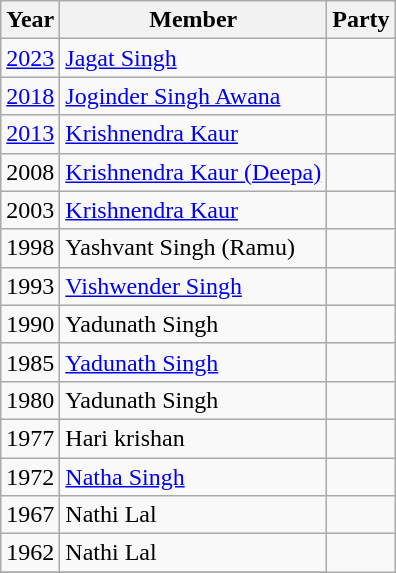<table class="wikitable sortable">
<tr>
<th>Year</th>
<th>Member</th>
<th colspan="2">Party</th>
</tr>
<tr>
<td><a href='#'>2023</a></td>
<td><a href='#'>Jagat Singh</a></td>
<td></td>
</tr>
<tr>
<td><a href='#'>2018</a></td>
<td><a href='#'>Joginder Singh Awana</a></td>
<td></td>
</tr>
<tr>
<td><a href='#'>2013</a></td>
<td><a href='#'>Krishnendra Kaur</a></td>
<td></td>
</tr>
<tr>
<td>2008</td>
<td><a href='#'>Krishnendra Kaur (Deepa)</a></td>
<td></td>
</tr>
<tr>
<td>2003</td>
<td><a href='#'>Krishnendra Kaur</a></td>
<td></td>
</tr>
<tr>
<td>1998</td>
<td>Yashvant Singh (Ramu)</td>
<td></td>
</tr>
<tr>
<td>1993</td>
<td><a href='#'>Vishwender Singh</a></td>
<td></td>
</tr>
<tr>
<td>1990</td>
<td>Yadunath Singh</td>
<td></td>
</tr>
<tr>
<td>1985</td>
<td><a href='#'>Yadunath Singh</a></td>
<td></td>
</tr>
<tr>
<td>1980</td>
<td>Yadunath Singh</td>
<td></td>
</tr>
<tr>
<td>1977</td>
<td>Hari krishan</td>
<td></td>
</tr>
<tr>
<td>1972</td>
<td><a href='#'>Natha Singh</a></td>
<td></td>
</tr>
<tr>
<td>1967</td>
<td>Nathi Lal</td>
<td></td>
</tr>
<tr>
<td>1962</td>
<td>Nathi Lal</td>
</tr>
<tr>
</tr>
</table>
